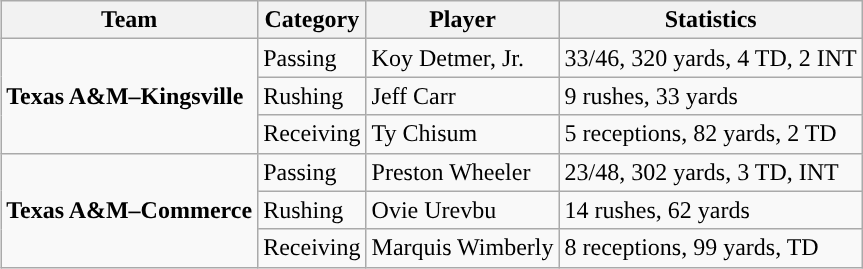<table class="wikitable" style="float: right;">
<tr>
<th>Team</th>
<th>Category</th>
<th>Player</th>
<th>Statistics</th>
</tr>
<tr>
<td rowspan=3><strong>Texas A&M–Kingsville</strong></td>
<td>Passing</td>
<td>Koy Detmer, Jr.</td>
<td>33/46, 320 yards, 4 TD, 2 INT</td>
</tr>
<tr>
<td>Rushing</td>
<td>Jeff Carr</td>
<td>9 rushes, 33 yards</td>
</tr>
<tr>
<td>Receiving</td>
<td>Ty Chisum</td>
<td>5 receptions, 82 yards, 2 TD</td>
</tr>
<tr>
<td rowspan=3><strong>Texas A&M–Commerce</strong></td>
<td>Passing</td>
<td>Preston Wheeler</td>
<td>23/48, 302 yards, 3 TD, INT</td>
</tr>
<tr>
<td>Rushing</td>
<td>Ovie Urevbu</td>
<td>14 rushes, 62 yards</td>
</tr>
<tr>
<td>Receiving</td>
<td>Marquis Wimberly</td>
<td>8 receptions, 99 yards, TD</td>
</tr>
</table>
